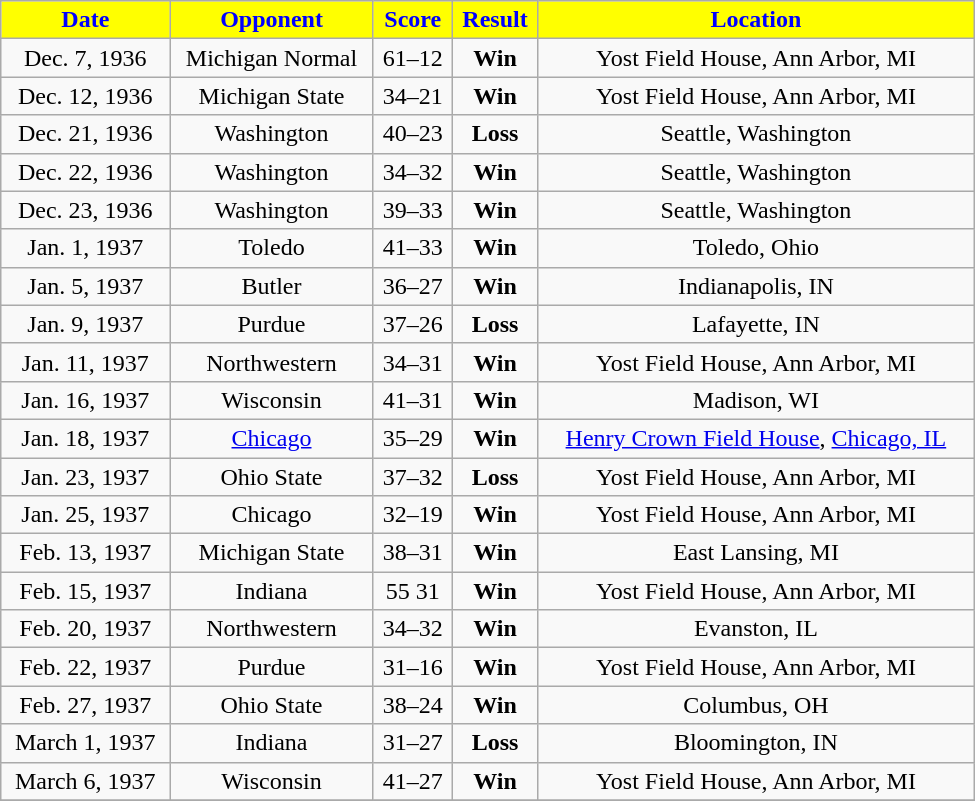<table class="wikitable" width="650">
<tr align="center"  style="background:yellow;color:blue;">
<td><strong>Date</strong></td>
<td><strong>Opponent</strong></td>
<td><strong>Score</strong></td>
<td><strong>Result</strong></td>
<td><strong>Location</strong></td>
</tr>
<tr align="center" bgcolor="">
<td>Dec.  7, 1936</td>
<td>Michigan Normal</td>
<td>61–12</td>
<td><strong>Win</strong></td>
<td>Yost Field House, Ann Arbor, MI</td>
</tr>
<tr align="center" bgcolor="">
<td>Dec.  12, 1936</td>
<td>Michigan State</td>
<td>34–21</td>
<td><strong>Win</strong></td>
<td>Yost Field House, Ann Arbor, MI</td>
</tr>
<tr align="center" bgcolor="">
<td>Dec.  21, 1936</td>
<td>Washington</td>
<td>40–23</td>
<td><strong>Loss</strong></td>
<td>Seattle, Washington</td>
</tr>
<tr align="center" bgcolor="">
<td>Dec.  22, 1936</td>
<td>Washington</td>
<td>34–32</td>
<td><strong>Win</strong></td>
<td>Seattle, Washington</td>
</tr>
<tr align="center" bgcolor="">
<td>Dec.  23, 1936</td>
<td>Washington</td>
<td>39–33</td>
<td><strong>Win</strong></td>
<td>Seattle, Washington</td>
</tr>
<tr align="center" bgcolor="">
<td>Jan. 1, 1937</td>
<td>Toledo</td>
<td>41–33</td>
<td><strong>Win</strong></td>
<td>Toledo, Ohio</td>
</tr>
<tr align="center" bgcolor="">
<td>Jan. 5, 1937</td>
<td>Butler</td>
<td>36–27</td>
<td><strong>Win</strong></td>
<td>Indianapolis, IN</td>
</tr>
<tr align="center" bgcolor="">
<td>Jan. 9, 1937</td>
<td>Purdue</td>
<td>37–26</td>
<td><strong>Loss</strong></td>
<td>Lafayette, IN</td>
</tr>
<tr align="center" bgcolor="">
<td>Jan. 11, 1937</td>
<td>Northwestern</td>
<td>34–31</td>
<td><strong>Win</strong></td>
<td>Yost Field House, Ann Arbor, MI</td>
</tr>
<tr align="center" bgcolor="">
<td>Jan. 16, 1937</td>
<td>Wisconsin</td>
<td>41–31</td>
<td><strong>Win</strong></td>
<td>Madison, WI</td>
</tr>
<tr align="center" bgcolor="">
<td>Jan. 18, 1937</td>
<td><a href='#'>Chicago</a></td>
<td>35–29</td>
<td><strong>Win</strong></td>
<td><a href='#'>Henry Crown Field House</a>, <a href='#'>Chicago, IL</a></td>
</tr>
<tr align="center" bgcolor="">
<td>Jan. 23, 1937</td>
<td>Ohio State</td>
<td>37–32</td>
<td><strong>Loss</strong></td>
<td>Yost Field House, Ann Arbor, MI</td>
</tr>
<tr align="center" bgcolor="">
<td>Jan. 25, 1937</td>
<td>Chicago</td>
<td>32–19</td>
<td><strong>Win</strong></td>
<td>Yost Field House, Ann Arbor, MI</td>
</tr>
<tr align="center" bgcolor="">
<td>Feb.  13, 1937</td>
<td>Michigan State</td>
<td>38–31</td>
<td><strong>Win</strong></td>
<td>East Lansing, MI</td>
</tr>
<tr align="center" bgcolor="">
<td>Feb.  15, 1937</td>
<td>Indiana</td>
<td>55 31</td>
<td><strong>Win</strong></td>
<td>Yost Field House, Ann Arbor, MI</td>
</tr>
<tr align="center" bgcolor="">
<td>Feb.  20, 1937</td>
<td>Northwestern</td>
<td>34–32</td>
<td><strong>Win</strong></td>
<td>Evanston, IL</td>
</tr>
<tr align="center" bgcolor="">
<td>Feb.  22, 1937</td>
<td>Purdue</td>
<td>31–16</td>
<td><strong>Win</strong></td>
<td>Yost Field House, Ann Arbor, MI</td>
</tr>
<tr align="center" bgcolor="">
<td>Feb.  27, 1937</td>
<td>Ohio State</td>
<td>38–24</td>
<td><strong>Win</strong></td>
<td>Columbus, OH</td>
</tr>
<tr align="center" bgcolor="">
<td>March 1, 1937</td>
<td>Indiana</td>
<td>31–27</td>
<td><strong>Loss</strong></td>
<td>Bloomington, IN</td>
</tr>
<tr align="center" bgcolor="">
<td>March 6, 1937</td>
<td>Wisconsin</td>
<td>41–27</td>
<td><strong>Win</strong></td>
<td>Yost Field House, Ann Arbor, MI</td>
</tr>
<tr align="center" bgcolor="">
</tr>
</table>
